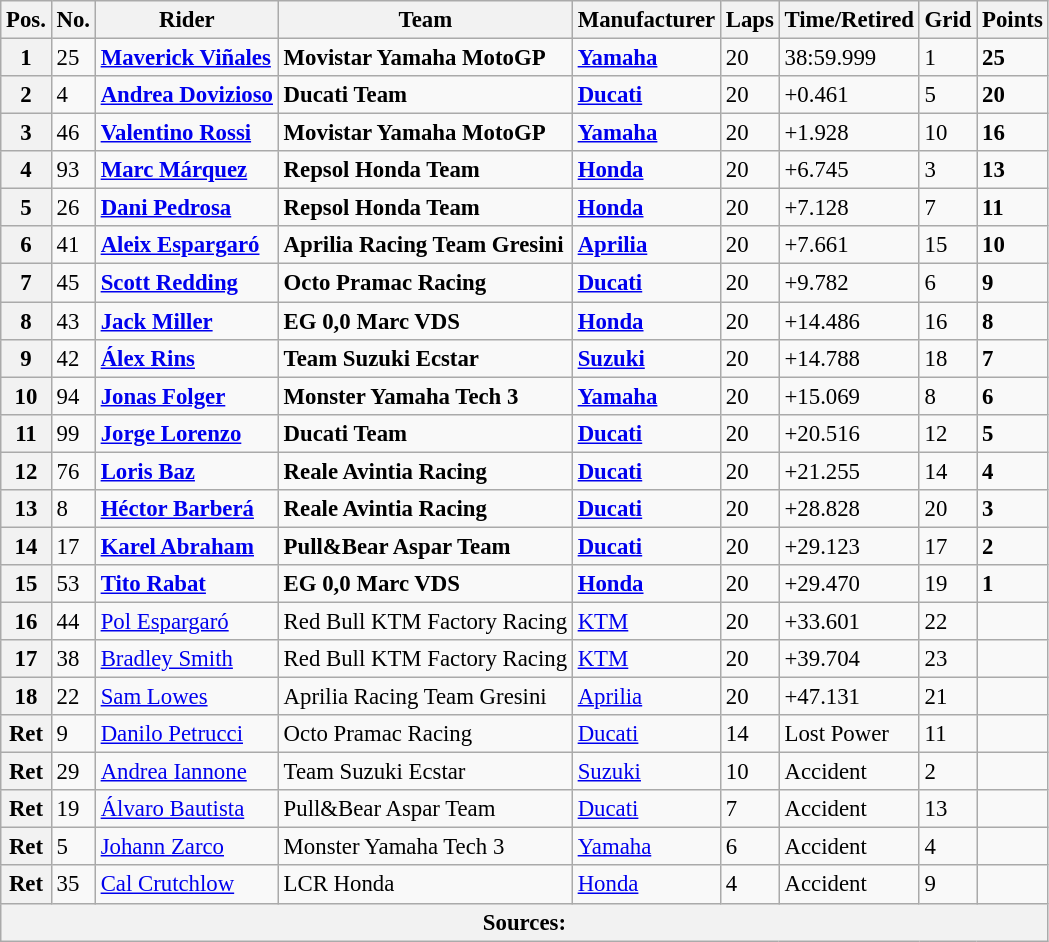<table class="wikitable" style="font-size: 95%;">
<tr>
<th>Pos.</th>
<th>No.</th>
<th>Rider</th>
<th>Team</th>
<th>Manufacturer</th>
<th>Laps</th>
<th>Time/Retired</th>
<th>Grid</th>
<th>Points</th>
</tr>
<tr>
<th>1</th>
<td>25</td>
<td> <strong><a href='#'>Maverick Viñales</a></strong></td>
<td><strong>Movistar Yamaha MotoGP</strong></td>
<td><strong><a href='#'>Yamaha</a></strong></td>
<td>20</td>
<td>38:59.999</td>
<td>1</td>
<td><strong>25</strong></td>
</tr>
<tr>
<th>2</th>
<td>4</td>
<td> <strong><a href='#'>Andrea Dovizioso</a></strong></td>
<td><strong>Ducati Team</strong></td>
<td><strong><a href='#'>Ducati</a></strong></td>
<td>20</td>
<td>+0.461</td>
<td>5</td>
<td><strong>20</strong></td>
</tr>
<tr>
<th>3</th>
<td>46</td>
<td> <strong><a href='#'>Valentino Rossi</a></strong></td>
<td><strong>Movistar Yamaha MotoGP</strong></td>
<td><strong><a href='#'>Yamaha</a></strong></td>
<td>20</td>
<td>+1.928</td>
<td>10</td>
<td><strong>16</strong></td>
</tr>
<tr>
<th>4</th>
<td>93</td>
<td> <strong><a href='#'>Marc Márquez</a></strong></td>
<td><strong>Repsol Honda Team</strong></td>
<td><strong><a href='#'>Honda</a></strong></td>
<td>20</td>
<td>+6.745</td>
<td>3</td>
<td><strong>13</strong></td>
</tr>
<tr>
<th>5</th>
<td>26</td>
<td> <strong><a href='#'>Dani Pedrosa</a></strong></td>
<td><strong>Repsol Honda Team</strong></td>
<td><strong><a href='#'>Honda</a></strong></td>
<td>20</td>
<td>+7.128</td>
<td>7</td>
<td><strong>11</strong></td>
</tr>
<tr>
<th>6</th>
<td>41</td>
<td> <strong><a href='#'>Aleix Espargaró</a></strong></td>
<td><strong>Aprilia Racing Team Gresini</strong></td>
<td><strong><a href='#'>Aprilia</a></strong></td>
<td>20</td>
<td>+7.661</td>
<td>15</td>
<td><strong>10</strong></td>
</tr>
<tr>
<th>7</th>
<td>45</td>
<td> <strong><a href='#'>Scott Redding</a></strong></td>
<td><strong>Octo Pramac Racing</strong></td>
<td><strong><a href='#'>Ducati</a></strong></td>
<td>20</td>
<td>+9.782</td>
<td>6</td>
<td><strong>9</strong></td>
</tr>
<tr>
<th>8</th>
<td>43</td>
<td> <strong><a href='#'>Jack Miller</a></strong></td>
<td><strong>EG 0,0 Marc VDS</strong></td>
<td><strong><a href='#'>Honda</a></strong></td>
<td>20</td>
<td>+14.486</td>
<td>16</td>
<td><strong>8</strong></td>
</tr>
<tr>
<th>9</th>
<td>42</td>
<td> <strong><a href='#'>Álex Rins</a></strong></td>
<td><strong>Team Suzuki Ecstar</strong></td>
<td><strong><a href='#'>Suzuki</a></strong></td>
<td>20</td>
<td>+14.788</td>
<td>18</td>
<td><strong>7</strong></td>
</tr>
<tr>
<th>10</th>
<td>94</td>
<td> <strong><a href='#'>Jonas Folger</a></strong></td>
<td><strong>Monster Yamaha Tech 3</strong></td>
<td><strong><a href='#'>Yamaha</a></strong></td>
<td>20</td>
<td>+15.069</td>
<td>8</td>
<td><strong>6</strong></td>
</tr>
<tr>
<th>11</th>
<td>99</td>
<td> <strong><a href='#'>Jorge Lorenzo</a></strong></td>
<td><strong>Ducati Team</strong></td>
<td><strong><a href='#'>Ducati</a></strong></td>
<td>20</td>
<td>+20.516</td>
<td>12</td>
<td><strong>5</strong></td>
</tr>
<tr>
<th>12</th>
<td>76</td>
<td> <strong><a href='#'>Loris Baz</a></strong></td>
<td><strong>Reale Avintia Racing</strong></td>
<td><strong><a href='#'>Ducati</a></strong></td>
<td>20</td>
<td>+21.255</td>
<td>14</td>
<td><strong>4</strong></td>
</tr>
<tr>
<th>13</th>
<td>8</td>
<td> <strong><a href='#'>Héctor Barberá</a></strong></td>
<td><strong>Reale Avintia Racing</strong></td>
<td><strong><a href='#'>Ducati</a></strong></td>
<td>20</td>
<td>+28.828</td>
<td>20</td>
<td><strong>3</strong></td>
</tr>
<tr>
<th>14</th>
<td>17</td>
<td> <strong><a href='#'>Karel Abraham</a></strong></td>
<td><strong>Pull&Bear Aspar Team</strong></td>
<td><strong><a href='#'>Ducati</a></strong></td>
<td>20</td>
<td>+29.123</td>
<td>17</td>
<td><strong>2</strong></td>
</tr>
<tr>
<th>15</th>
<td>53</td>
<td> <strong><a href='#'>Tito Rabat</a></strong></td>
<td><strong>EG 0,0 Marc VDS</strong></td>
<td><strong><a href='#'>Honda</a></strong></td>
<td>20</td>
<td>+29.470</td>
<td>19</td>
<td><strong>1</strong></td>
</tr>
<tr>
<th>16</th>
<td>44</td>
<td> <a href='#'>Pol Espargaró</a></td>
<td>Red Bull KTM Factory Racing</td>
<td><a href='#'>KTM</a></td>
<td>20</td>
<td>+33.601</td>
<td>22</td>
<td></td>
</tr>
<tr>
<th>17</th>
<td>38</td>
<td> <a href='#'>Bradley Smith</a></td>
<td>Red Bull KTM Factory Racing</td>
<td><a href='#'>KTM</a></td>
<td>20</td>
<td>+39.704</td>
<td>23</td>
<td></td>
</tr>
<tr>
<th>18</th>
<td>22</td>
<td> <a href='#'>Sam Lowes</a></td>
<td>Aprilia Racing Team Gresini</td>
<td><a href='#'>Aprilia</a></td>
<td>20</td>
<td>+47.131</td>
<td>21</td>
<td></td>
</tr>
<tr>
<th>Ret</th>
<td>9</td>
<td> <a href='#'>Danilo Petrucci</a></td>
<td>Octo Pramac Racing</td>
<td><a href='#'>Ducati</a></td>
<td>14</td>
<td>Lost Power</td>
<td>11</td>
<td></td>
</tr>
<tr>
<th>Ret</th>
<td>29</td>
<td> <a href='#'>Andrea Iannone</a></td>
<td>Team Suzuki Ecstar</td>
<td><a href='#'>Suzuki</a></td>
<td>10</td>
<td>Accident</td>
<td>2</td>
<td></td>
</tr>
<tr>
<th>Ret</th>
<td>19</td>
<td> <a href='#'>Álvaro Bautista</a></td>
<td>Pull&Bear Aspar Team</td>
<td><a href='#'>Ducati</a></td>
<td>7</td>
<td>Accident</td>
<td>13</td>
<td></td>
</tr>
<tr>
<th>Ret</th>
<td>5</td>
<td> <a href='#'>Johann Zarco</a></td>
<td>Monster Yamaha Tech 3</td>
<td><a href='#'>Yamaha</a></td>
<td>6</td>
<td>Accident</td>
<td>4</td>
<td></td>
</tr>
<tr>
<th>Ret</th>
<td>35</td>
<td> <a href='#'>Cal Crutchlow</a></td>
<td>LCR Honda</td>
<td><a href='#'>Honda</a></td>
<td>4</td>
<td>Accident</td>
<td>9</td>
<td></td>
</tr>
<tr>
<th colspan=9>Sources: </th>
</tr>
</table>
